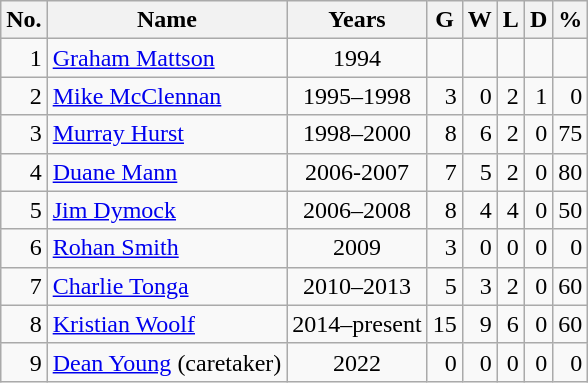<table class="wikitable sortable">
<tr>
<th>No.</th>
<th>Name</th>
<th>Years</th>
<th>G</th>
<th>W</th>
<th>L</th>
<th>D</th>
<th>%</th>
</tr>
<tr>
<td align=right>1</td>
<td align=left> <a href='#'>Graham Mattson</a></td>
<td align=center>1994</td>
<td align=right></td>
<td align=right></td>
<td align=right></td>
<td align=right></td>
<td align=right></td>
</tr>
<tr>
<td align=right>2</td>
<td align=left> <a href='#'>Mike McClennan</a></td>
<td align=center>1995–1998</td>
<td align=right>3</td>
<td align=right>0</td>
<td align=right>2</td>
<td align=right>1</td>
<td align=right>0</td>
</tr>
<tr>
<td align=right>3</td>
<td align=left> <a href='#'>Murray Hurst</a></td>
<td align=center>1998–2000</td>
<td align=right>8</td>
<td align=right>6</td>
<td align=right>2</td>
<td align=right>0</td>
<td align=right>75</td>
</tr>
<tr>
<td align=right>4</td>
<td align=left> <a href='#'>Duane Mann</a></td>
<td align=center>2006-2007</td>
<td align=right>7</td>
<td align=right>5</td>
<td align=right>2</td>
<td align=right>0</td>
<td align=right>80</td>
</tr>
<tr>
<td align=right>5</td>
<td align=left> <a href='#'>Jim Dymock</a></td>
<td align=center>2006–2008</td>
<td align=right>8</td>
<td align=right>4</td>
<td align=right>4</td>
<td align=right>0</td>
<td align=right>50</td>
</tr>
<tr>
<td align=right>6</td>
<td align=left> <a href='#'>Rohan Smith</a></td>
<td align=center>2009</td>
<td align=right>3</td>
<td align=right>0</td>
<td align=right>0</td>
<td align=right>0</td>
<td align=right>0</td>
</tr>
<tr>
<td align=right>7</td>
<td align=left> <a href='#'>Charlie Tonga</a></td>
<td align=center>2010–2013</td>
<td align=right>5</td>
<td align=right>3</td>
<td align=right>2</td>
<td align=right>0</td>
<td align=right>60</td>
</tr>
<tr>
<td align=right>8</td>
<td align=left> <a href='#'>Kristian Woolf</a></td>
<td align=center>2014–present</td>
<td align=right>15</td>
<td align=right>9</td>
<td align=right>6</td>
<td align=right>0</td>
<td align=right>60</td>
</tr>
<tr>
<td align=right>9</td>
<td align=left> <a href='#'>Dean Young</a> (caretaker)</td>
<td align=center>2022</td>
<td align=right>0</td>
<td align=right>0</td>
<td align=right>0</td>
<td align=right>0</td>
<td align=right>0</td>
</tr>
</table>
